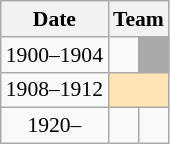<table class="wikitable" style="text-align:center; font-size:90%;">
<tr>
<th>Date</th>
<th colspan=2>Team</th>
</tr>
<tr>
<td>1900–1904</td>
<td></td>
<td style="background:darkgray"></td>
</tr>
<tr>
<td>1908–1912</td>
<td colspan=2 style= "background:moccasin"></td>
</tr>
<tr>
<td>1920–</td>
<td></td>
<td></td>
</tr>
</table>
